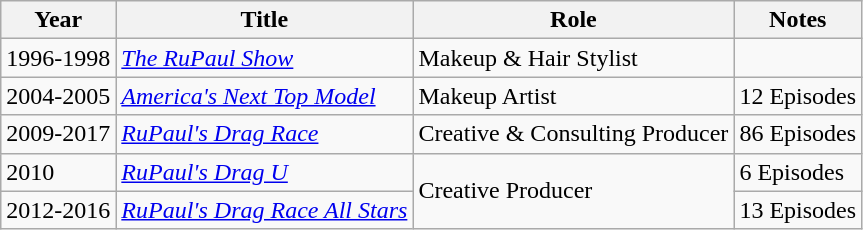<table class="wikitable sortable plainrowheaders">
<tr>
<th scope="col">Year</th>
<th scope="col">Title</th>
<th scope="col">Role</th>
<th>Notes</th>
</tr>
<tr>
<td scope="row">1996-1998</td>
<td><em><a href='#'>The RuPaul Show</a></em></td>
<td>Makeup & Hair Stylist</td>
<td></td>
</tr>
<tr>
<td scope="row">2004-2005</td>
<td><em><a href='#'>America's Next Top Model</a></em></td>
<td>Makeup Artist</td>
<td>12 Episodes</td>
</tr>
<tr>
<td>2009-2017</td>
<td><em><a href='#'>RuPaul's Drag Race</a></em></td>
<td>Creative & Consulting Producer</td>
<td>86 Episodes</td>
</tr>
<tr>
<td>2010</td>
<td><em><a href='#'>RuPaul's Drag U</a></em></td>
<td rowspan="2">Creative Producer</td>
<td>6 Episodes</td>
</tr>
<tr>
<td>2012-2016</td>
<td><em><a href='#'>RuPaul's Drag Race All Stars</a></em></td>
<td>13 Episodes</td>
</tr>
</table>
